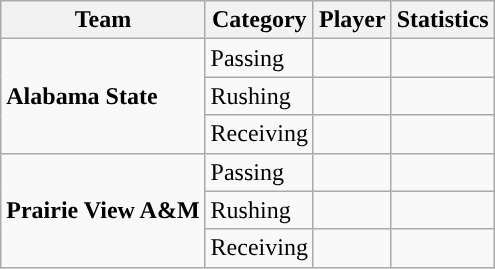<table class="wikitable" style="float: left;">
<tr>
<th>Team</th>
<th>Category</th>
<th>Player</th>
<th>Statistics</th>
</tr>
<tr>
<td rowspan=3><strong>Alabama State</strong></td>
<td>Passing</td>
<td> </td>
<td> </td>
</tr>
<tr>
<td>Rushing</td>
<td> </td>
<td> </td>
</tr>
<tr>
<td>Receiving</td>
<td> </td>
<td> </td>
</tr>
<tr>
<td rowspan=3><strong>Prairie View A&M</strong></td>
<td>Passing</td>
<td> </td>
<td> </td>
</tr>
<tr>
<td>Rushing</td>
<td> </td>
<td> </td>
</tr>
<tr>
<td>Receiving</td>
<td> </td>
<td> </td>
</tr>
</table>
